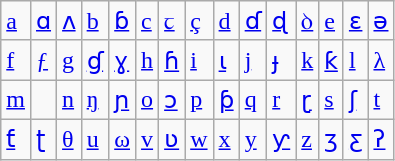<table class="wikitable Unicode">
<tr>
<td><a href='#'>a</a></td>
<td><a href='#'>ɑ</a></td>
<td><a href='#'>ʌ</a></td>
<td><a href='#'>b</a></td>
<td><a href='#'>ɓ</a></td>
<td><a href='#'>c</a></td>
<td><a href='#'>ꞇ</a></td>
<td><a href='#'>ç</a></td>
<td><a href='#'>d</a></td>
<td><a href='#'>ɗ</a></td>
<td><a href='#'>ɖ</a></td>
<td><a href='#'>ꝺ</a></td>
<td><a href='#'>e</a></td>
<td><a href='#'>ɛ</a></td>
<td><a href='#'>ǝ</a></td>
</tr>
<tr>
<td><a href='#'>f</a></td>
<td><a href='#'>ƒ</a></td>
<td><a href='#'>g</a></td>
<td><a href='#'>ɠ</a></td>
<td><a href='#'>ɣ</a></td>
<td><a href='#'>h</a></td>
<td><a href='#'>ɦ</a></td>
<td><a href='#'>i</a></td>
<td><a href='#'>ɩ</a></td>
<td><a href='#'>j</a></td>
<td><a href='#'>ɟ</a></td>
<td><a href='#'>k</a></td>
<td><a href='#'>ƙ</a></td>
<td><a href='#'>l</a></td>
<td><a href='#'>λ</a></td>
</tr>
<tr>
<td><a href='#'>m</a></td>
<td></td>
<td><a href='#'>n</a></td>
<td><a href='#'>ŋ</a></td>
<td><a href='#'>ɲ</a></td>
<td><a href='#'>o</a></td>
<td><a href='#'>ɔ</a></td>
<td><a href='#'>p</a></td>
<td><a href='#'>ƥ</a></td>
<td><a href='#'>q</a></td>
<td><a href='#'>r</a></td>
<td><a href='#'>ɽ</a></td>
<td><a href='#'>s</a></td>
<td><a href='#'>ʃ</a></td>
<td><a href='#'>t</a></td>
</tr>
<tr>
<td><a href='#'>ƭ</a></td>
<td><a href='#'>ʈ</a></td>
<td><a href='#'>θ</a></td>
<td><a href='#'>u</a></td>
<td><a href='#'>ω</a></td>
<td><a href='#'>v</a></td>
<td><a href='#'>ʋ</a></td>
<td><a href='#'>w</a></td>
<td><a href='#'>x</a></td>
<td><a href='#'>y</a></td>
<td><a href='#'>ƴ</a></td>
<td><a href='#'>z</a></td>
<td><a href='#'>ʒ</a></td>
<td><a href='#'>ƹ</a></td>
<td><a href='#'>ʔ</a></td>
</tr>
</table>
